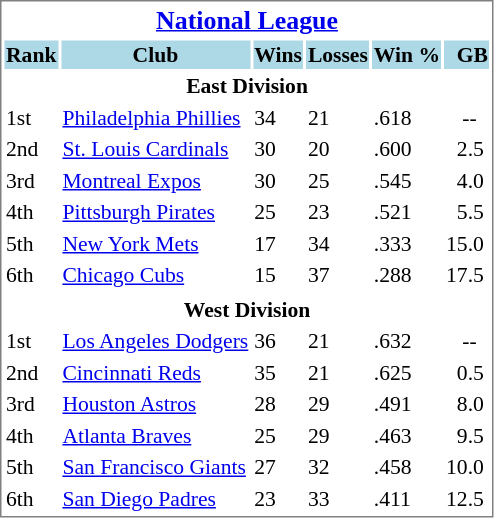<table cellpadding="1" style="width:auto;font-size: 90%; border: 1px solid gray;">
<tr align="center" style="font-size: larger;">
<th colspan=6><a href='#'>National League</a></th>
</tr>
<tr style="background:lightblue;">
<th>Rank</th>
<th>Club</th>
<th>Wins</th>
<th>Losses</th>
<th>Win %</th>
<th>  GB</th>
</tr>
<tr align="center" style="vertical-align: middle;" style="background:lightblue;">
<th colspan=6>East Division</th>
</tr>
<tr>
<td>1st</td>
<td><a href='#'>Philadelphia Phillies</a></td>
<td>34</td>
<td>21</td>
<td>.618</td>
<td>   --</td>
</tr>
<tr>
<td>2nd</td>
<td><a href='#'>St. Louis Cardinals</a></td>
<td>30</td>
<td>20</td>
<td>.600</td>
<td>  2.5</td>
</tr>
<tr>
<td>3rd</td>
<td><a href='#'>Montreal Expos</a></td>
<td>30</td>
<td>25</td>
<td>.545</td>
<td>  4.0</td>
</tr>
<tr>
<td>4th</td>
<td><a href='#'>Pittsburgh Pirates</a></td>
<td>25</td>
<td>23</td>
<td>.521</td>
<td>  5.5</td>
</tr>
<tr>
<td>5th</td>
<td><a href='#'>New York Mets</a></td>
<td>17</td>
<td>34</td>
<td>.333</td>
<td>15.0</td>
</tr>
<tr>
<td>6th</td>
<td><a href='#'>Chicago Cubs</a></td>
<td>15</td>
<td>37</td>
<td>.288</td>
<td>17.5</td>
</tr>
<tr>
</tr>
<tr align="center" style="vertical-align: middle;" style="background:lightblue;">
<th colspan=6>West Division</th>
</tr>
<tr>
<td>1st</td>
<td><a href='#'>Los Angeles Dodgers</a></td>
<td>36</td>
<td>21</td>
<td>.632</td>
<td>   --</td>
</tr>
<tr>
<td>2nd</td>
<td><a href='#'>Cincinnati Reds</a></td>
<td>35</td>
<td>21</td>
<td>.625</td>
<td>  0.5</td>
</tr>
<tr>
<td>3rd</td>
<td><a href='#'>Houston Astros</a></td>
<td>28</td>
<td>29</td>
<td>.491</td>
<td>  8.0</td>
</tr>
<tr>
<td>4th</td>
<td><a href='#'>Atlanta Braves</a></td>
<td>25</td>
<td>29</td>
<td>.463</td>
<td>  9.5</td>
</tr>
<tr>
<td>5th</td>
<td><a href='#'>San Francisco Giants</a></td>
<td>27</td>
<td>32</td>
<td>.458</td>
<td>10.0</td>
</tr>
<tr>
<td>6th</td>
<td><a href='#'>San Diego Padres</a></td>
<td>23</td>
<td>33</td>
<td>.411</td>
<td>12.5</td>
</tr>
</table>
